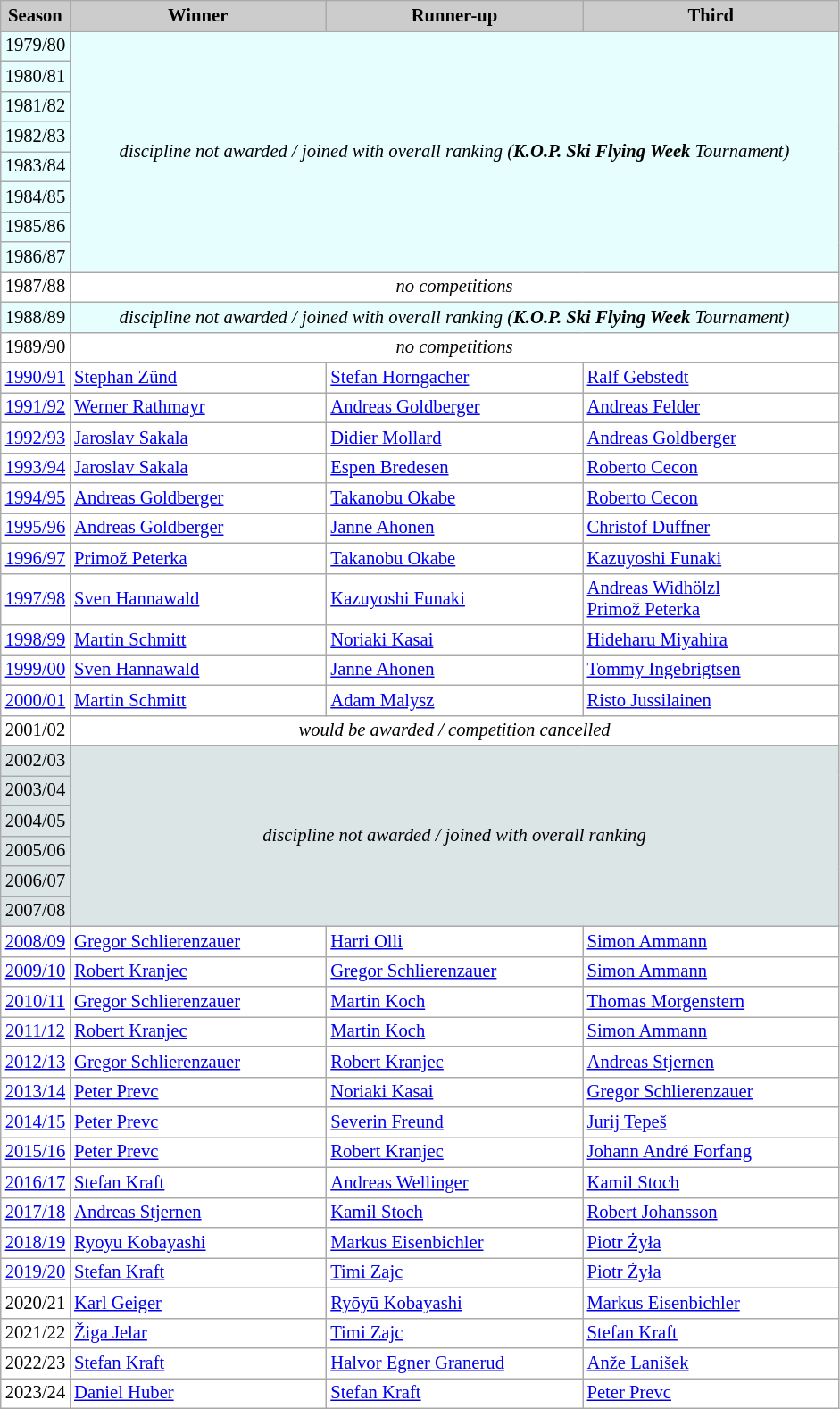<table class="wikitable plainrowheaders" style="background:#fff; font-size:86%; line-height:16px; border:grey solid 1px; border-collapse:collapse;">
<tr style="background:#ccc; text-align:center;">
<th style="background:#ccc;" width="45">Season</th>
<th style="background:#ccc;" width="185">Winner</th>
<th style="background:#ccc;" width="185">Runner-up</th>
<th style="background:#ccc;" width="185">Third</th>
</tr>
<tr style="background:#E7FEFF">
<td style="text-align: center;">1979/80</td>
<td style="text-align:center" colspan=3 rowspan=8><em>discipline not awarded / joined with overall ranking (<strong>K.O.P. Ski Flying Week</strong> Tournament)</em></td>
</tr>
<tr style="background:#E7FEFF">
<td style="text-align: center;">1980/81</td>
</tr>
<tr style="background:#E7FEFF">
<td style="text-align: center;">1981/82</td>
</tr>
<tr style="background:#E7FEFF">
<td style="text-align: center;">1982/83</td>
</tr>
<tr style="background:#E7FEFF">
<td style="text-align: center;">1983/84</td>
</tr>
<tr style="background:#E7FEFF">
<td style="text-align: center;">1984/85</td>
</tr>
<tr style="background:#E7FEFF">
<td style="text-align: center;">1985/86</td>
</tr>
<tr style="background:#E7FEFF">
<td style="text-align: center;">1986/87</td>
</tr>
<tr>
<td style="text-align: center;"><span>1987/88</span></td>
<td style="text-align:center" colspan=3><span><em>no competitions</em></span></td>
</tr>
<tr style="background:#E7FEFF">
<td style="text-align: center;">1988/89</td>
<td style="text-align:center" colspan=3><em>discipline not awarded / joined with overall ranking (<strong>K.O.P. Ski Flying Week</strong> Tournament)</em></td>
</tr>
<tr>
<td style="text-align: center;"><span>1989/90</span></td>
<td style="text-align:center" colspan=3><span><em>no competitions</em></span></td>
</tr>
<tr>
<td style="text-align: center;"><a href='#'>1990/91</a></td>
<td> <a href='#'>Stephan Zünd</a></td>
<td> <a href='#'>Stefan Horngacher</a></td>
<td> <a href='#'>Ralf Gebstedt</a></td>
</tr>
<tr>
<td style="text-align: center;"><a href='#'>1991/92</a></td>
<td> <a href='#'>Werner Rathmayr</a></td>
<td> <a href='#'>Andreas Goldberger</a></td>
<td> <a href='#'>Andreas Felder</a></td>
</tr>
<tr>
<td style="text-align: center;"><a href='#'>1992/93</a></td>
<td> <a href='#'>Jaroslav Sakala</a></td>
<td> <a href='#'>Didier Mollard</a></td>
<td> <a href='#'>Andreas Goldberger</a></td>
</tr>
<tr>
<td style="text-align: center;"><a href='#'>1993/94</a></td>
<td> <a href='#'>Jaroslav Sakala</a></td>
<td> <a href='#'>Espen Bredesen</a></td>
<td> <a href='#'>Roberto Cecon</a></td>
</tr>
<tr>
<td style="text-align: center;"><a href='#'>1994/95</a></td>
<td> <a href='#'>Andreas Goldberger</a></td>
<td> <a href='#'>Takanobu Okabe</a></td>
<td> <a href='#'>Roberto Cecon</a></td>
</tr>
<tr>
<td style="text-align: center;"><a href='#'>1995/96</a></td>
<td> <a href='#'>Andreas Goldberger</a></td>
<td> <a href='#'>Janne Ahonen</a></td>
<td> <a href='#'>Christof Duffner</a></td>
</tr>
<tr>
<td style="text-align: center;"><a href='#'>1996/97</a></td>
<td> <a href='#'>Primož Peterka</a></td>
<td> <a href='#'>Takanobu Okabe</a></td>
<td> <a href='#'>Kazuyoshi Funaki</a></td>
</tr>
<tr>
<td style="text-align: center;"><a href='#'>1997/98</a></td>
<td> <a href='#'>Sven Hannawald</a></td>
<td> <a href='#'>Kazuyoshi Funaki</a></td>
<td> <a href='#'>Andreas Widhölzl</a><br> <a href='#'>Primož Peterka</a></td>
</tr>
<tr>
<td style="text-align: center;"><a href='#'>1998/99</a></td>
<td> <a href='#'>Martin Schmitt</a></td>
<td> <a href='#'>Noriaki Kasai</a></td>
<td> <a href='#'>Hideharu Miyahira</a></td>
</tr>
<tr>
<td style="text-align: center;"><a href='#'>1999/00</a></td>
<td> <a href='#'>Sven Hannawald</a></td>
<td> <a href='#'>Janne Ahonen</a></td>
<td> <a href='#'>Tommy Ingebrigtsen</a></td>
</tr>
<tr>
<td style="text-align: center;"><a href='#'>2000/01</a></td>
<td> <a href='#'>Martin Schmitt</a></td>
<td> <a href='#'>Adam Malysz</a></td>
<td> <a href='#'>Risto Jussilainen</a></td>
</tr>
<tr>
<td style="text-align: center;"><span>2001/02</span></td>
<td style="text-align:center" colspan=3><span><em>would be awarded / competition cancelled</em></span></td>
</tr>
<tr style="background:#DCE5E5">
<td style="text-align: center;">2002/03</td>
<td style="text-align:center" colspan=3 rowspan=6><em>discipline not awarded / joined with overall ranking</em></td>
</tr>
<tr style="background:#DCE5E5">
<td style="text-align: center;">2003/04</td>
</tr>
<tr style="background:#DCE5E5">
<td style="text-align: center;">2004/05</td>
</tr>
<tr style="background:#DCE5E5">
<td style="text-align: center;">2005/06</td>
</tr>
<tr style="background:#DCE5E5">
<td style="text-align: center;">2006/07</td>
</tr>
<tr style="background:#DCE5E5">
<td style="text-align: center;">2007/08</td>
</tr>
<tr>
<td style="text-align: center;"><a href='#'>2008/09</a></td>
<td> <a href='#'>Gregor Schlierenzauer</a></td>
<td> <a href='#'>Harri Olli</a></td>
<td> <a href='#'>Simon Ammann</a></td>
</tr>
<tr>
<td style="text-align: center;"><a href='#'>2009/10</a></td>
<td> <a href='#'>Robert Kranjec</a></td>
<td> <a href='#'>Gregor Schlierenzauer</a></td>
<td> <a href='#'>Simon Ammann</a></td>
</tr>
<tr>
<td style="text-align: center;"><a href='#'>2010/11</a></td>
<td> <a href='#'>Gregor Schlierenzauer</a></td>
<td> <a href='#'>Martin Koch</a></td>
<td> <a href='#'>Thomas Morgenstern</a></td>
</tr>
<tr>
<td style="text-align: center;"><a href='#'>2011/12</a></td>
<td> <a href='#'>Robert Kranjec</a></td>
<td> <a href='#'>Martin Koch</a></td>
<td> <a href='#'>Simon Ammann</a></td>
</tr>
<tr>
<td style="text-align: center;"><a href='#'>2012/13</a></td>
<td> <a href='#'>Gregor Schlierenzauer</a></td>
<td> <a href='#'>Robert Kranjec</a></td>
<td> <a href='#'>Andreas Stjernen</a></td>
</tr>
<tr>
<td style="text-align: center;"><a href='#'>2013/14</a></td>
<td> <a href='#'>Peter Prevc</a></td>
<td> <a href='#'>Noriaki Kasai</a></td>
<td> <a href='#'>Gregor Schlierenzauer</a></td>
</tr>
<tr>
<td style="text-align: center;"><a href='#'>2014/15</a></td>
<td> <a href='#'>Peter Prevc</a></td>
<td> <a href='#'>Severin Freund</a></td>
<td> <a href='#'>Jurij Tepeš</a></td>
</tr>
<tr>
<td style="text-align: center;"><a href='#'>2015/16</a></td>
<td> <a href='#'>Peter Prevc</a></td>
<td> <a href='#'>Robert Kranjec</a></td>
<td> <a href='#'>Johann André Forfang</a></td>
</tr>
<tr>
<td style="text-align: center;"><a href='#'>2016/17</a></td>
<td> <a href='#'>Stefan Kraft</a></td>
<td> <a href='#'>Andreas Wellinger</a></td>
<td> <a href='#'>Kamil Stoch</a></td>
</tr>
<tr>
<td style="text-align: center;"><a href='#'>2017/18</a></td>
<td> <a href='#'>Andreas Stjernen</a></td>
<td> <a href='#'>Kamil Stoch</a></td>
<td> <a href='#'>Robert Johansson</a></td>
</tr>
<tr>
<td style="text-align: center;"><a href='#'>2018/19</a></td>
<td> <a href='#'>Ryoyu Kobayashi</a></td>
<td> <a href='#'>Markus Eisenbichler</a></td>
<td> <a href='#'>Piotr Żyła</a></td>
</tr>
<tr>
<td style="text-align:center"><a href='#'>2019/20</a></td>
<td> <a href='#'>Stefan Kraft</a></td>
<td> <a href='#'>Timi Zajc</a></td>
<td> <a href='#'>Piotr Żyła</a></td>
</tr>
<tr>
<td style="text-align:center">2020/21</td>
<td> <a href='#'>Karl Geiger</a></td>
<td> <a href='#'>Ryōyū Kobayashi</a></td>
<td> <a href='#'>Markus Eisenbichler</a></td>
</tr>
<tr>
<td style="text-align:center">2021/22</td>
<td> <a href='#'>Žiga Jelar</a></td>
<td> <a href='#'>Timi Zajc</a></td>
<td> <a href='#'>Stefan Kraft</a></td>
</tr>
<tr>
<td style="text-align:center">2022/23</td>
<td> <a href='#'>Stefan Kraft</a></td>
<td> <a href='#'>Halvor Egner Granerud</a></td>
<td> <a href='#'>Anže Lanišek</a></td>
</tr>
<tr>
<td style="text-align:center">2023/24</td>
<td> <a href='#'>Daniel Huber</a></td>
<td> <a href='#'>Stefan Kraft</a></td>
<td> <a href='#'>Peter Prevc</a></td>
</tr>
</table>
